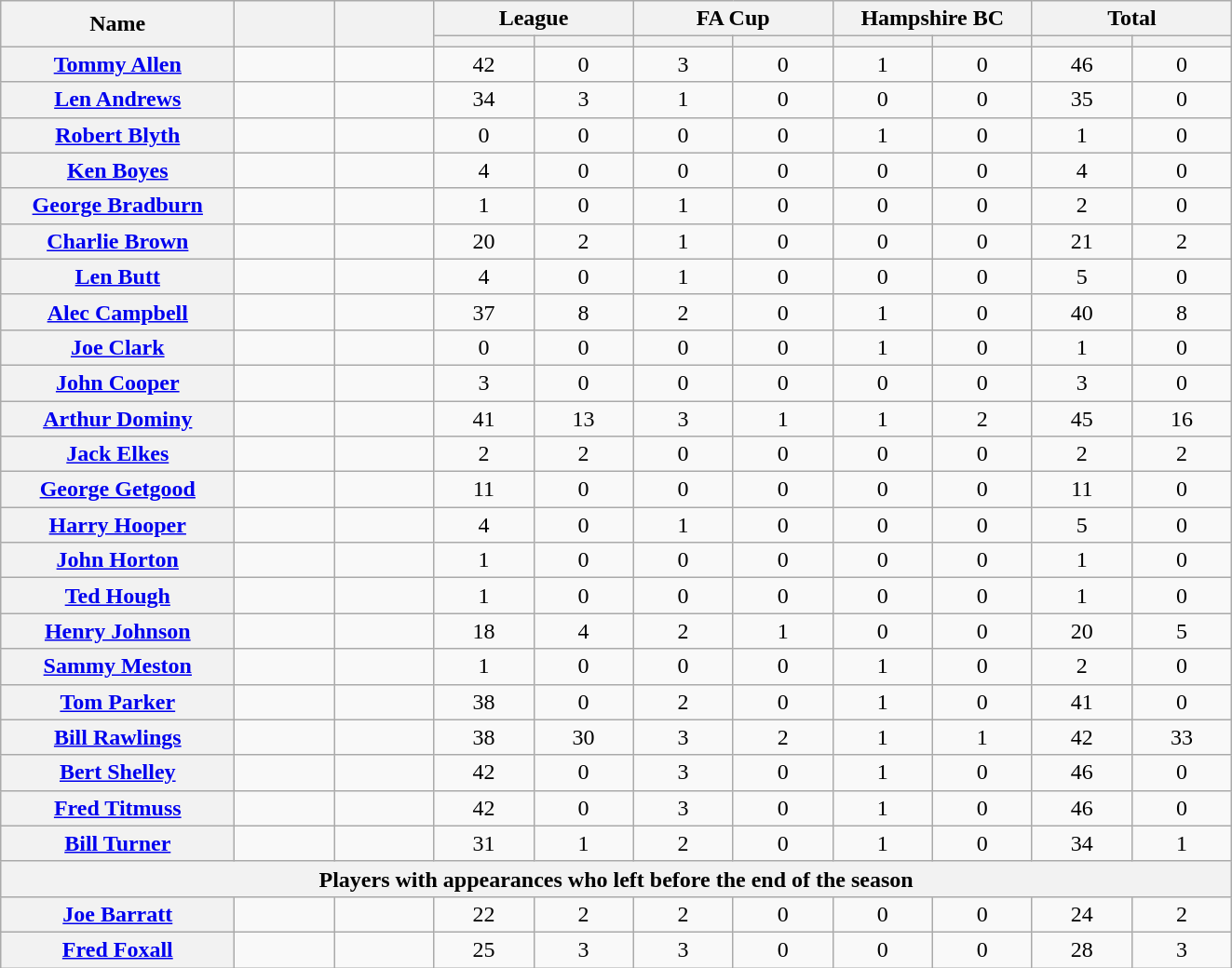<table class="wikitable plainrowheaders" style="text-align:center;">
<tr>
<th scope="col" rowspan="2" style="width:10em;">Name</th>
<th scope="col" rowspan="2" style="width:4em;"></th>
<th scope="col" rowspan="2" style="width:4em;"></th>
<th scope="col" colspan="2">League</th>
<th scope="col" colspan="2">FA Cup</th>
<th scope="col" colspan="2">Hampshire BC</th>
<th scope="col" colspan="2">Total</th>
</tr>
<tr>
<th scope="col" style="width:4em;"></th>
<th scope="col" style="width:4em;"></th>
<th scope="col" style="width:4em;"></th>
<th scope="col" style="width:4em;"></th>
<th scope="col" style="width:4em;"></th>
<th scope="col" style="width:4em;"></th>
<th scope="col" style="width:4em;"></th>
<th scope="col" style="width:4em;"></th>
</tr>
<tr>
<th scope="row"><a href='#'>Tommy Allen</a></th>
<td></td>
<td></td>
<td>42</td>
<td>0</td>
<td>3</td>
<td>0</td>
<td>1</td>
<td>0</td>
<td>46</td>
<td>0</td>
</tr>
<tr>
<th scope="row"><a href='#'>Len Andrews</a></th>
<td></td>
<td></td>
<td>34</td>
<td>3</td>
<td>1</td>
<td>0</td>
<td>0</td>
<td>0</td>
<td>35</td>
<td>0</td>
</tr>
<tr>
<th scope="row"><a href='#'>Robert Blyth</a></th>
<td></td>
<td></td>
<td>0</td>
<td>0</td>
<td>0</td>
<td>0</td>
<td>1</td>
<td>0</td>
<td>1</td>
<td>0</td>
</tr>
<tr>
<th scope="row"><a href='#'>Ken Boyes</a></th>
<td></td>
<td></td>
<td>4</td>
<td>0</td>
<td>0</td>
<td>0</td>
<td>0</td>
<td>0</td>
<td>4</td>
<td>0</td>
</tr>
<tr>
<th scope="row"><a href='#'>George Bradburn</a></th>
<td></td>
<td></td>
<td>1</td>
<td>0</td>
<td>1</td>
<td>0</td>
<td>0</td>
<td>0</td>
<td>2</td>
<td>0</td>
</tr>
<tr>
<th scope="row"><a href='#'>Charlie Brown</a></th>
<td></td>
<td></td>
<td>20</td>
<td>2</td>
<td>1</td>
<td>0</td>
<td>0</td>
<td>0</td>
<td>21</td>
<td>2</td>
</tr>
<tr>
<th scope="row"><a href='#'>Len Butt</a></th>
<td></td>
<td></td>
<td>4</td>
<td>0</td>
<td>1</td>
<td>0</td>
<td>0</td>
<td>0</td>
<td>5</td>
<td>0</td>
</tr>
<tr>
<th scope="row"><a href='#'>Alec Campbell</a></th>
<td></td>
<td></td>
<td>37</td>
<td>8</td>
<td>2</td>
<td>0</td>
<td>1</td>
<td>0</td>
<td>40</td>
<td>8</td>
</tr>
<tr>
<th scope="row"><a href='#'>Joe Clark</a></th>
<td></td>
<td></td>
<td>0</td>
<td>0</td>
<td>0</td>
<td>0</td>
<td>1</td>
<td>0</td>
<td>1</td>
<td>0</td>
</tr>
<tr>
<th scope="row"><a href='#'>John Cooper</a></th>
<td></td>
<td></td>
<td>3</td>
<td>0</td>
<td>0</td>
<td>0</td>
<td>0</td>
<td>0</td>
<td>3</td>
<td>0</td>
</tr>
<tr>
<th scope="row"><a href='#'>Arthur Dominy</a></th>
<td></td>
<td></td>
<td>41</td>
<td>13</td>
<td>3</td>
<td>1</td>
<td>1</td>
<td>2</td>
<td>45</td>
<td>16</td>
</tr>
<tr>
<th scope="row"><a href='#'>Jack Elkes</a></th>
<td></td>
<td></td>
<td>2</td>
<td>2</td>
<td>0</td>
<td>0</td>
<td>0</td>
<td>0</td>
<td>2</td>
<td>2</td>
</tr>
<tr>
<th scope="row"><a href='#'>George Getgood</a></th>
<td></td>
<td></td>
<td>11</td>
<td>0</td>
<td>0</td>
<td>0</td>
<td>0</td>
<td>0</td>
<td>11</td>
<td>0</td>
</tr>
<tr>
<th scope="row"><a href='#'>Harry Hooper</a></th>
<td></td>
<td></td>
<td>4</td>
<td>0</td>
<td>1</td>
<td>0</td>
<td>0</td>
<td>0</td>
<td>5</td>
<td>0</td>
</tr>
<tr>
<th scope="row"><a href='#'>John Horton</a></th>
<td></td>
<td></td>
<td>1</td>
<td>0</td>
<td>0</td>
<td>0</td>
<td>0</td>
<td>0</td>
<td>1</td>
<td>0</td>
</tr>
<tr>
<th scope="row"><a href='#'>Ted Hough</a></th>
<td></td>
<td></td>
<td>1</td>
<td>0</td>
<td>0</td>
<td>0</td>
<td>0</td>
<td>0</td>
<td>1</td>
<td>0</td>
</tr>
<tr>
<th scope="row"><a href='#'>Henry Johnson</a></th>
<td></td>
<td></td>
<td>18</td>
<td>4</td>
<td>2</td>
<td>1</td>
<td>0</td>
<td>0</td>
<td>20</td>
<td>5</td>
</tr>
<tr>
<th scope="row"><a href='#'>Sammy Meston</a></th>
<td></td>
<td></td>
<td>1</td>
<td>0</td>
<td>0</td>
<td>0</td>
<td>1</td>
<td>0</td>
<td>2</td>
<td>0</td>
</tr>
<tr>
<th scope="row"><a href='#'>Tom Parker</a></th>
<td></td>
<td></td>
<td>38</td>
<td>0</td>
<td>2</td>
<td>0</td>
<td>1</td>
<td>0</td>
<td>41</td>
<td>0</td>
</tr>
<tr>
<th scope="row"><a href='#'>Bill Rawlings</a></th>
<td></td>
<td></td>
<td>38</td>
<td>30</td>
<td>3</td>
<td>2</td>
<td>1</td>
<td>1</td>
<td>42</td>
<td>33</td>
</tr>
<tr>
<th scope="row"><a href='#'>Bert Shelley</a></th>
<td></td>
<td></td>
<td>42</td>
<td>0</td>
<td>3</td>
<td>0</td>
<td>1</td>
<td>0</td>
<td>46</td>
<td>0</td>
</tr>
<tr>
<th scope="row"><a href='#'>Fred Titmuss</a></th>
<td></td>
<td></td>
<td>42</td>
<td>0</td>
<td>3</td>
<td>0</td>
<td>1</td>
<td>0</td>
<td>46</td>
<td>0</td>
</tr>
<tr>
<th scope="row"><a href='#'>Bill Turner</a></th>
<td></td>
<td></td>
<td>31</td>
<td>1</td>
<td>2</td>
<td>0</td>
<td>1</td>
<td>0</td>
<td>34</td>
<td>1</td>
</tr>
<tr>
<th scope="col" colspan="11">Players with appearances who left before the end of the season</th>
</tr>
<tr>
<th scope="row"><a href='#'>Joe Barratt</a></th>
<td></td>
<td></td>
<td>22</td>
<td>2</td>
<td>2</td>
<td>0</td>
<td>0</td>
<td>0</td>
<td>24</td>
<td>2</td>
</tr>
<tr>
<th scope="row"><a href='#'>Fred Foxall</a></th>
<td></td>
<td></td>
<td>25</td>
<td>3</td>
<td>3</td>
<td>0</td>
<td>0</td>
<td>0</td>
<td>28</td>
<td>3</td>
</tr>
</table>
